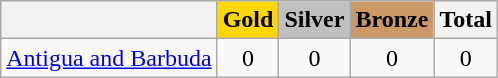<table class="wikitable">
<tr>
<th></th>
<th style="background-color:gold">Gold</th>
<th style="background-color:silver">Silver</th>
<th style="background-color:#CC9966">Bronze</th>
<th>Total</th>
</tr>
<tr align="center">
<td> <a href='#'>Antigua and Barbuda</a></td>
<td>0</td>
<td>0</td>
<td>0</td>
<td>0</td>
</tr>
</table>
